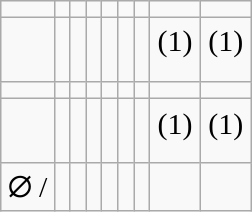<table dir="rtl"  class="wikitable" lang="ml" style="text-align: center">
<tr lang="ml" dir="ltr" style="font-size:150%">
<td></td>
<td></td>
<td></td>
<td></td>
<td></td>
<td></td>
<td></td>
<td></td>
<td></td>
</tr>
<tr lang="ml-Arab" style="font-size:150%">
<td> <sup>(1)</sup></td>
<td> <sup>(1)</sup></td>
<td></td>
<td></td>
<td></td>
<td></td>
<td></td>
<td></td>
<td></td>
</tr>
<tr lang="ml" dir="ltr" style="font-size:150%">
<td></td>
<td></td>
<td></td>
<td></td>
<td></td>
<td></td>
<td></td>
<td></td>
<td></td>
</tr>
<tr lang="ml-Arab" style="font-size:150%">
<td> <sup>(1)</sup></td>
<td> <sup>(1)</sup></td>
<td></td>
<td></td>
<td></td>
<td></td>
<td></td>
<td></td>
<td></td>
</tr>
<tr dir="ltr" style="font-size:125%">
<td></td>
<td></td>
<td></td>
<td></td>
<td></td>
<td></td>
<td></td>
<td></td>
<td>∅ / </td>
</tr>
</table>
